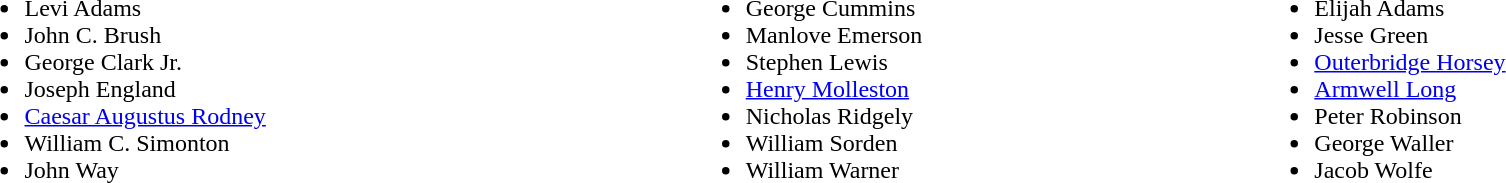<table width=100%>
<tr valign=top>
<td><br><ul><li>Levi Adams</li><li>John C. Brush</li><li>George Clark Jr.</li><li>Joseph England</li><li><a href='#'>Caesar Augustus Rodney</a></li><li>William C. Simonton</li><li>John Way</li></ul></td>
<td><br><ul><li>George Cummins</li><li>Manlove Emerson</li><li>Stephen Lewis</li><li><a href='#'>Henry Molleston</a></li><li>Nicholas Ridgely</li><li>William Sorden</li><li>William Warner</li></ul></td>
<td><br><ul><li>Elijah Adams</li><li>Jesse Green</li><li><a href='#'>Outerbridge Horsey</a></li><li><a href='#'>Armwell Long</a></li><li>Peter Robinson</li><li>George Waller</li><li>Jacob Wolfe</li></ul></td>
</tr>
</table>
